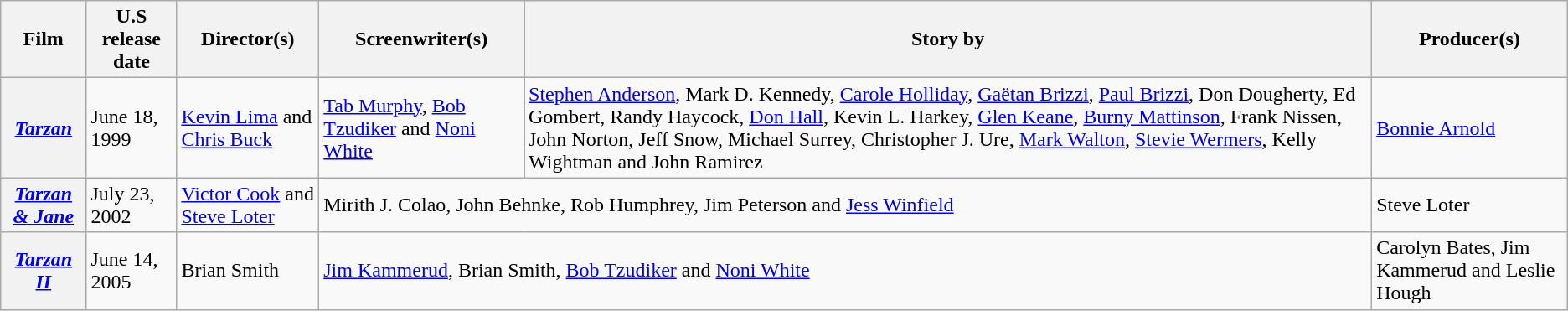<table class="wikitable">
<tr>
<th>Film</th>
<th><strong>U.S release date</strong></th>
<th><strong>Director(s)</strong></th>
<th><strong>Screenwriter(s)</strong></th>
<th><strong>Story by</strong></th>
<th><strong>Producer(s)</strong></th>
</tr>
<tr>
<th><a href='#'><em>Tarzan</em></a></th>
<td>June 18, 1999</td>
<td><a href='#'>Kevin Lima</a> and <a href='#'>Chris Buck</a></td>
<td><a href='#'>Tab Murphy</a>, <a href='#'>Bob Tzudiker</a> and <a href='#'>Noni White</a></td>
<td><a href='#'>Stephen Anderson</a>, Mark D. Kennedy, <a href='#'>Carole Holliday</a>, <a href='#'>Gaëtan Brizzi</a>, <a href='#'>Paul Brizzi</a>, Don Dougherty, Ed Gombert, Randy Haycock, <a href='#'>Don Hall</a>, Kevin L. Harkey, <a href='#'>Glen Keane</a>, <a href='#'>Burny Mattinson</a>, Frank Nissen, John Norton, Jeff Snow, Michael Surrey, Christopher J. Ure, <a href='#'>Mark Walton</a>, <a href='#'>Stevie Wermers</a>, Kelly Wightman and John Ramirez</td>
<td><a href='#'>Bonnie Arnold</a></td>
</tr>
<tr>
<th><em><a href='#'>Tarzan & Jane</a></em></th>
<td>July 23, 2002</td>
<td><a href='#'>Victor Cook</a> and <a href='#'>Steve Loter</a></td>
<td colspan="2">Mirith J. Colao, John Behnke, Rob Humphrey, Jim Peterson and <a href='#'>Jess Winfield</a></td>
<td>Steve Loter</td>
</tr>
<tr>
<th><em><a href='#'>Tarzan II</a></em></th>
<td>June 14, 2005</td>
<td>Brian Smith</td>
<td colspan="2"><a href='#'>Jim Kammerud</a>, Brian Smith, <a href='#'>Bob Tzudiker</a> and <a href='#'>Noni White</a></td>
<td>Carolyn Bates, Jim Kammerud and Leslie Hough</td>
</tr>
</table>
